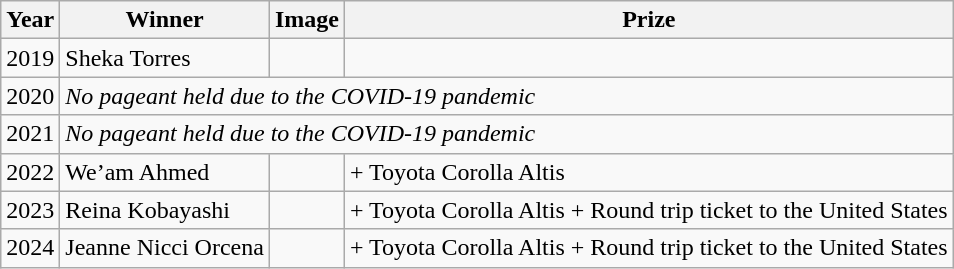<table class="wikitable">
<tr>
<th>Year</th>
<th>Winner</th>
<th>Image</th>
<th>Prize</th>
</tr>
<tr>
<td>2019</td>
<td>Sheka Torres</td>
<td></td>
<td></td>
</tr>
<tr>
<td>2020</td>
<td colspan="3"><em>No pageant held due to the COVID-19 pandemic</em></td>
</tr>
<tr>
<td>2021</td>
<td colspan="3"><em>No pageant held due to the COVID-19 pandemic</em></td>
</tr>
<tr>
<td>2022</td>
<td>We’am Ahmed</td>
<td></td>
<td> + Toyota Corolla Altis</td>
</tr>
<tr>
<td>2023</td>
<td>Reina Kobayashi</td>
<td></td>
<td> + Toyota Corolla Altis + Round trip ticket to the United States</td>
</tr>
<tr>
<td>2024</td>
<td>Jeanne Nicci Orcena</td>
<td></td>
<td> + Toyota Corolla Altis + Round trip ticket to the United States</td>
</tr>
</table>
